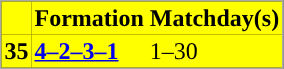<table class="toccolours" border="0" cellpadding="2" cellspacing="0" align="center" style="margin: 0.5em 0 1em 1em; background: #000000; border: 1px #aaaaaa solid;">
<tr bgcolor=#FFFF00>
<th></th>
<th>Formation</th>
<th>Matchday(s)</th>
</tr>
<tr bgcolor=#FFFF00>
<td><strong>35</strong></td>
<td><a href='#'><span><strong>4–2–3–1</strong></span></a></td>
<td>1–30</td>
</tr>
</table>
